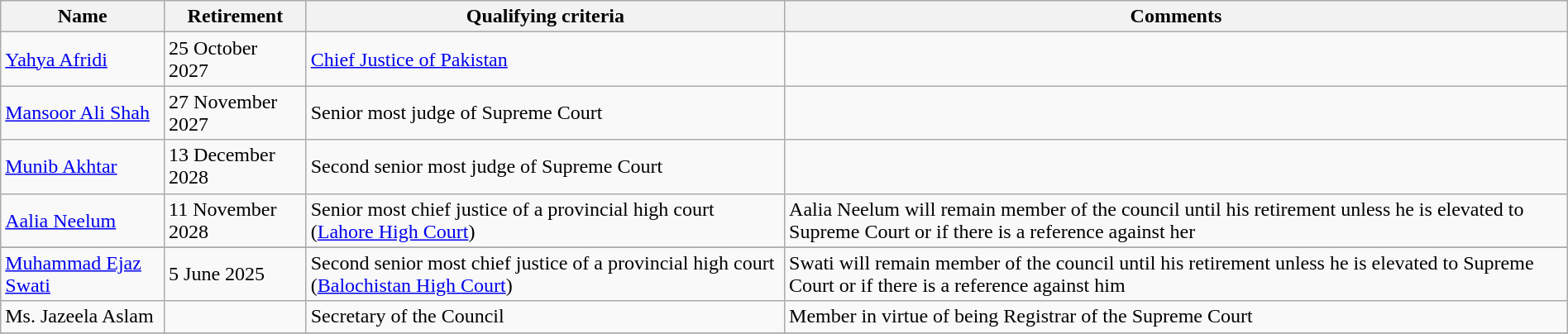<table class="wikitable sortable" style="width: 100%;">
<tr>
<th>Name</th>
<th>Retirement</th>
<th>Qualifying criteria</th>
<th>Comments</th>
</tr>
<tr>
<td><a href='#'>Yahya Afridi</a></td>
<td>25 October 2027</td>
<td><a href='#'>Chief Justice of Pakistan</a></td>
<td></td>
</tr>
<tr>
<td><a href='#'>Mansoor Ali Shah</a></td>
<td>27 November 2027</td>
<td>Senior most judge of Supreme Court</td>
<td></td>
</tr>
<tr>
<td><a href='#'>Munib Akhtar</a></td>
<td>13 December 2028</td>
<td>Second senior most judge of Supreme Court</td>
<td></td>
</tr>
<tr>
<td><a href='#'>Aalia Neelum</a></td>
<td>11 November 2028</td>
<td>Senior most chief justice of a provincial high court (<a href='#'>Lahore High Court</a>)</td>
<td>Aalia Neelum will remain member of the council until his retirement unless he is elevated to Supreme Court or if there is a reference against her</td>
</tr>
<tr>
</tr>
<tr>
<td><a href='#'>Muhammad Ejaz Swati</a></td>
<td>5 June 2025</td>
<td>Second senior most chief justice of a provincial high court (<a href='#'>Balochistan High Court</a>)</td>
<td>Swati will remain member of the council until his retirement unless he is elevated to Supreme Court or if there is a reference against him</td>
</tr>
<tr>
<td>Ms. Jazeela Aslam</td>
<td></td>
<td>Secretary of the Council</td>
<td>Member in virtue of being Registrar of the Supreme Court</td>
</tr>
<tr>
</tr>
</table>
